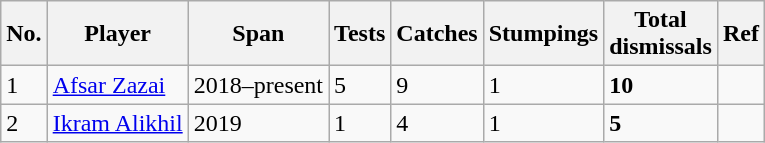<table class="wikitable sortable">
<tr>
<th>No.</th>
<th>Player</th>
<th>Span</th>
<th>Tests</th>
<th>Catches</th>
<th>Stumpings</th>
<th>Total<br>dismissals</th>
<th>Ref</th>
</tr>
<tr>
<td>1</td>
<td><a href='#'>Afsar Zazai</a></td>
<td>2018–present</td>
<td>5</td>
<td>9</td>
<td>1</td>
<td><strong>10</strong></td>
<td></td>
</tr>
<tr>
<td>2</td>
<td><a href='#'>Ikram Alikhil</a></td>
<td>2019</td>
<td>1</td>
<td>4</td>
<td>1</td>
<td><strong>5</strong></td>
<td></td>
</tr>
</table>
